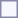<table style="border:1px solid #8888aa; background:#f7f8ff; padding:5px; font-size:95%; margin:0 12px 12px 0;">
</table>
